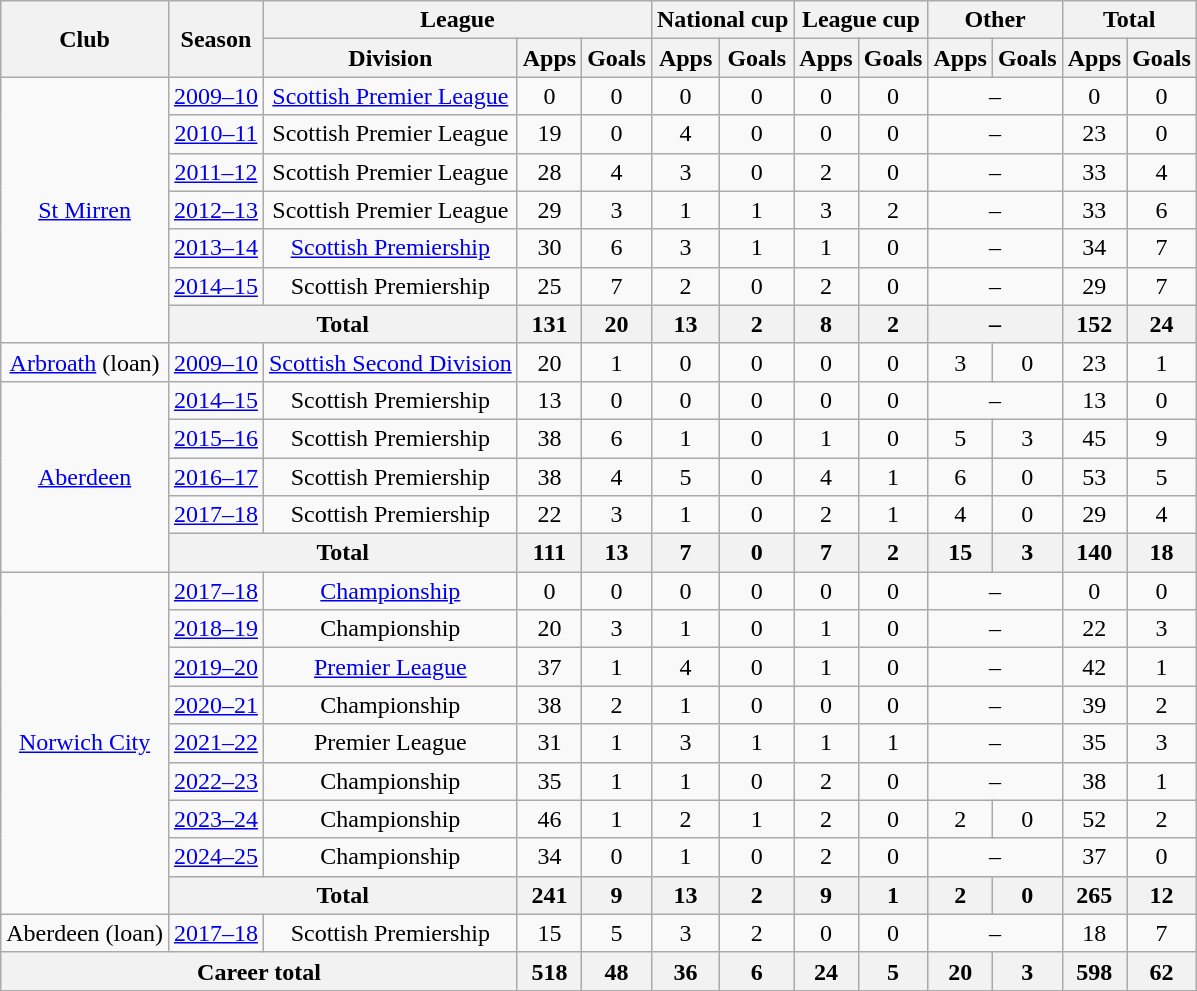<table class="wikitable" style="text-align: center">
<tr>
<th rowspan="2">Club</th>
<th rowspan="2">Season</th>
<th colspan="3">League</th>
<th colspan="2">National cup</th>
<th colspan="2">League cup</th>
<th colspan="2">Other</th>
<th colspan="2">Total</th>
</tr>
<tr>
<th>Division</th>
<th>Apps</th>
<th>Goals</th>
<th>Apps</th>
<th>Goals</th>
<th>Apps</th>
<th>Goals</th>
<th>Apps</th>
<th>Goals</th>
<th>Apps</th>
<th>Goals</th>
</tr>
<tr>
<td rowspan="7"><a href='#'>St Mirren</a></td>
<td><a href='#'>2009–10</a></td>
<td><a href='#'>Scottish Premier League</a></td>
<td>0</td>
<td>0</td>
<td>0</td>
<td>0</td>
<td>0</td>
<td>0</td>
<td colspan="2">–</td>
<td>0</td>
<td>0</td>
</tr>
<tr>
<td><a href='#'>2010–11</a></td>
<td>Scottish Premier League</td>
<td>19</td>
<td>0</td>
<td>4</td>
<td>0</td>
<td>0</td>
<td>0</td>
<td colspan="2">–</td>
<td>23</td>
<td>0</td>
</tr>
<tr>
<td><a href='#'>2011–12</a></td>
<td>Scottish Premier League</td>
<td>28</td>
<td>4</td>
<td>3</td>
<td>0</td>
<td>2</td>
<td>0</td>
<td colspan="2">–</td>
<td>33</td>
<td>4</td>
</tr>
<tr>
<td><a href='#'>2012–13</a></td>
<td>Scottish Premier League</td>
<td>29</td>
<td>3</td>
<td>1</td>
<td>1</td>
<td>3</td>
<td>2</td>
<td colspan="2">–</td>
<td>33</td>
<td>6</td>
</tr>
<tr>
<td><a href='#'>2013–14</a></td>
<td><a href='#'>Scottish Premiership</a></td>
<td>30</td>
<td>6</td>
<td>3</td>
<td>1</td>
<td>1</td>
<td>0</td>
<td colspan="2">–</td>
<td>34</td>
<td>7</td>
</tr>
<tr>
<td><a href='#'>2014–15</a></td>
<td>Scottish Premiership</td>
<td>25</td>
<td>7</td>
<td>2</td>
<td>0</td>
<td>2</td>
<td>0</td>
<td colspan="2">–</td>
<td>29</td>
<td>7</td>
</tr>
<tr>
<th colspan=2>Total</th>
<th>131</th>
<th>20</th>
<th>13</th>
<th>2</th>
<th>8</th>
<th>2</th>
<th colspan="2">–</th>
<th>152</th>
<th>24</th>
</tr>
<tr>
<td><a href='#'>Arbroath</a> (loan)</td>
<td><a href='#'>2009–10</a></td>
<td><a href='#'>Scottish Second Division</a></td>
<td>20</td>
<td>1</td>
<td>0</td>
<td>0</td>
<td>0</td>
<td>0</td>
<td>3</td>
<td>0</td>
<td>23</td>
<td>1</td>
</tr>
<tr>
<td rowspan="5"><a href='#'>Aberdeen</a></td>
<td><a href='#'>2014–15</a></td>
<td>Scottish Premiership</td>
<td>13</td>
<td>0</td>
<td>0</td>
<td>0</td>
<td>0</td>
<td>0</td>
<td colspan="2">–</td>
<td>13</td>
<td>0</td>
</tr>
<tr>
<td><a href='#'>2015–16</a></td>
<td>Scottish Premiership</td>
<td>38</td>
<td>6</td>
<td>1</td>
<td>0</td>
<td>1</td>
<td>0</td>
<td>5</td>
<td>3</td>
<td>45</td>
<td>9</td>
</tr>
<tr>
<td><a href='#'>2016–17</a></td>
<td>Scottish Premiership</td>
<td>38</td>
<td>4</td>
<td>5</td>
<td>0</td>
<td>4</td>
<td>1</td>
<td>6</td>
<td>0</td>
<td>53</td>
<td>5</td>
</tr>
<tr>
<td><a href='#'>2017–18</a></td>
<td>Scottish Premiership</td>
<td>22</td>
<td>3</td>
<td>1</td>
<td>0</td>
<td>2</td>
<td>1</td>
<td>4</td>
<td>0</td>
<td>29</td>
<td>4</td>
</tr>
<tr>
<th colspan=2>Total</th>
<th>111</th>
<th>13</th>
<th>7</th>
<th>0</th>
<th>7</th>
<th>2</th>
<th>15</th>
<th>3</th>
<th>140</th>
<th>18</th>
</tr>
<tr>
<td rowspan=9><a href='#'>Norwich City</a></td>
<td><a href='#'>2017–18</a></td>
<td><a href='#'>Championship</a></td>
<td>0</td>
<td>0</td>
<td>0</td>
<td>0</td>
<td>0</td>
<td>0</td>
<td colspan="2">–</td>
<td>0</td>
<td>0</td>
</tr>
<tr>
<td><a href='#'>2018–19</a></td>
<td>Championship</td>
<td>20</td>
<td>3</td>
<td>1</td>
<td>0</td>
<td>1</td>
<td>0</td>
<td colspan="2">–</td>
<td>22</td>
<td>3</td>
</tr>
<tr>
<td><a href='#'>2019–20</a></td>
<td><a href='#'>Premier League</a></td>
<td>37</td>
<td>1</td>
<td>4</td>
<td>0</td>
<td>1</td>
<td>0</td>
<td colspan="2">–</td>
<td>42</td>
<td>1</td>
</tr>
<tr>
<td><a href='#'>2020–21</a></td>
<td>Championship</td>
<td>38</td>
<td>2</td>
<td>1</td>
<td>0</td>
<td>0</td>
<td>0</td>
<td colspan="2">–</td>
<td>39</td>
<td>2</td>
</tr>
<tr>
<td><a href='#'>2021–22</a></td>
<td>Premier League</td>
<td>31</td>
<td>1</td>
<td>3</td>
<td>1</td>
<td>1</td>
<td>1</td>
<td colspan="2">–</td>
<td>35</td>
<td>3</td>
</tr>
<tr>
<td><a href='#'>2022–23</a></td>
<td>Championship</td>
<td>35</td>
<td>1</td>
<td>1</td>
<td>0</td>
<td>2</td>
<td>0</td>
<td colspan="2">–</td>
<td>38</td>
<td>1</td>
</tr>
<tr>
<td><a href='#'>2023–24</a></td>
<td>Championship</td>
<td>46</td>
<td>1</td>
<td>2</td>
<td>1</td>
<td>2</td>
<td>0</td>
<td>2</td>
<td>0</td>
<td>52</td>
<td>2</td>
</tr>
<tr>
<td><a href='#'>2024–25</a></td>
<td>Championship</td>
<td>34</td>
<td>0</td>
<td>1</td>
<td>0</td>
<td>2</td>
<td>0</td>
<td colspan="2">–</td>
<td>37</td>
<td>0</td>
</tr>
<tr>
<th colspan=2>Total</th>
<th>241</th>
<th>9</th>
<th>13</th>
<th>2</th>
<th>9</th>
<th>1</th>
<th>2</th>
<th>0</th>
<th>265</th>
<th>12</th>
</tr>
<tr>
<td>Aberdeen (loan)</td>
<td><a href='#'>2017–18</a></td>
<td>Scottish Premiership</td>
<td>15</td>
<td>5</td>
<td>3</td>
<td>2</td>
<td>0</td>
<td>0</td>
<td colspan="2">–</td>
<td>18</td>
<td>7</td>
</tr>
<tr>
<th colspan="3">Career total</th>
<th>518</th>
<th>48</th>
<th>36</th>
<th>6</th>
<th>24</th>
<th>5</th>
<th>20</th>
<th>3</th>
<th>598</th>
<th>62</th>
</tr>
</table>
